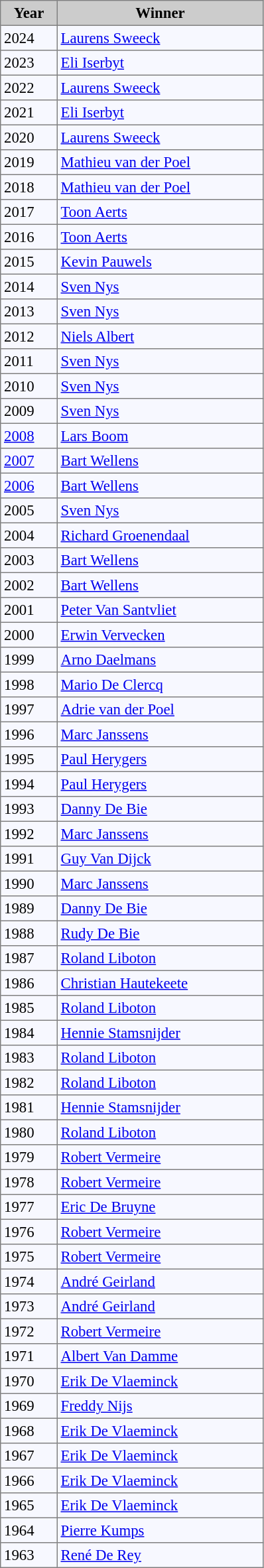<table bgcolor="#f7f8ff" cellpadding="3" cellspacing="0" border="1" style="font-size: 95%; border: gray solid 1px; border-collapse: collapse;">
<tr bgcolor="#CCCCCC">
<td align="center" width="50"><strong>Year</strong></td>
<td align="center" width="200"><strong>Winner</strong></td>
</tr>
<tr align="left">
<td>2024</td>
<td> <a href='#'>Laurens Sweeck</a></td>
</tr>
<tr align="left">
<td>2023</td>
<td> <a href='#'>Eli Iserbyt</a></td>
</tr>
<tr align="left">
<td>2022</td>
<td> <a href='#'>Laurens Sweeck</a></td>
</tr>
<tr align="left">
<td>2021</td>
<td> <a href='#'>Eli Iserbyt</a></td>
</tr>
<tr align="left">
<td>2020</td>
<td> <a href='#'>Laurens Sweeck</a></td>
</tr>
<tr align="left">
<td>2019</td>
<td> <a href='#'>Mathieu van der Poel</a></td>
</tr>
<tr align="left">
<td>2018</td>
<td> <a href='#'>Mathieu van der Poel</a></td>
</tr>
<tr align="left">
<td>2017</td>
<td> <a href='#'>Toon Aerts</a></td>
</tr>
<tr align="left">
<td>2016</td>
<td> <a href='#'>Toon Aerts</a></td>
</tr>
<tr align="left">
<td>2015</td>
<td> <a href='#'>Kevin Pauwels</a></td>
</tr>
<tr align="left">
<td>2014</td>
<td> <a href='#'>Sven Nys</a></td>
</tr>
<tr align="left">
<td>2013</td>
<td> <a href='#'>Sven Nys</a></td>
</tr>
<tr align="left">
<td>2012</td>
<td> <a href='#'>Niels Albert</a></td>
</tr>
<tr align="left">
<td>2011</td>
<td> <a href='#'>Sven Nys</a></td>
</tr>
<tr align="left">
<td>2010</td>
<td> <a href='#'>Sven Nys</a></td>
</tr>
<tr align="left">
<td>2009</td>
<td> <a href='#'>Sven Nys</a></td>
</tr>
<tr align="left">
<td><a href='#'>2008</a></td>
<td> <a href='#'>Lars Boom</a></td>
</tr>
<tr align="left">
<td><a href='#'>2007</a></td>
<td> <a href='#'>Bart Wellens</a></td>
</tr>
<tr align="left">
<td><a href='#'>2006</a></td>
<td> <a href='#'>Bart Wellens</a></td>
</tr>
<tr align="left">
<td>2005</td>
<td> <a href='#'>Sven Nys</a></td>
</tr>
<tr align="left">
<td>2004</td>
<td> <a href='#'>Richard Groenendaal</a></td>
</tr>
<tr align="left">
<td>2003</td>
<td> <a href='#'>Bart Wellens</a></td>
</tr>
<tr align="left">
<td>2002</td>
<td> <a href='#'>Bart Wellens</a></td>
</tr>
<tr align="left">
<td>2001</td>
<td> <a href='#'>Peter Van Santvliet</a></td>
</tr>
<tr align="left">
<td>2000</td>
<td> <a href='#'>Erwin Vervecken</a></td>
</tr>
<tr align="left">
<td>1999</td>
<td> <a href='#'>Arno Daelmans</a></td>
</tr>
<tr align="left">
<td>1998</td>
<td> <a href='#'>Mario De Clercq</a></td>
</tr>
<tr align="left">
<td>1997</td>
<td> <a href='#'>Adrie van der Poel</a></td>
</tr>
<tr align="left">
<td>1996</td>
<td> <a href='#'>Marc Janssens</a></td>
</tr>
<tr align="left">
<td>1995</td>
<td> <a href='#'>Paul Herygers</a></td>
</tr>
<tr align="left">
<td>1994</td>
<td> <a href='#'>Paul Herygers</a></td>
</tr>
<tr align="left">
<td>1993</td>
<td> <a href='#'>Danny De Bie</a></td>
</tr>
<tr align="left">
<td>1992</td>
<td> <a href='#'>Marc Janssens</a></td>
</tr>
<tr align="left">
<td>1991</td>
<td> <a href='#'>Guy Van Dijck</a></td>
</tr>
<tr align="left">
<td>1990</td>
<td> <a href='#'>Marc Janssens</a></td>
</tr>
<tr align="left">
<td>1989</td>
<td> <a href='#'>Danny De Bie</a></td>
</tr>
<tr align="left">
<td>1988</td>
<td> <a href='#'>Rudy De Bie</a></td>
</tr>
<tr align="left">
<td>1987</td>
<td> <a href='#'>Roland Liboton</a></td>
</tr>
<tr align="left">
<td>1986</td>
<td> <a href='#'>Christian Hautekeete</a></td>
</tr>
<tr align="left">
<td>1985</td>
<td> <a href='#'>Roland Liboton</a></td>
</tr>
<tr align="left">
<td>1984</td>
<td> <a href='#'>Hennie Stamsnijder</a></td>
</tr>
<tr align="left">
<td>1983</td>
<td> <a href='#'>Roland Liboton</a></td>
</tr>
<tr align="left">
<td>1982</td>
<td> <a href='#'>Roland Liboton</a></td>
</tr>
<tr align="left">
<td>1981</td>
<td> <a href='#'>Hennie Stamsnijder</a></td>
</tr>
<tr align="left">
<td>1980</td>
<td> <a href='#'>Roland Liboton</a></td>
</tr>
<tr align="left">
<td>1979</td>
<td> <a href='#'>Robert Vermeire</a></td>
</tr>
<tr align="left">
<td>1978</td>
<td> <a href='#'>Robert Vermeire</a></td>
</tr>
<tr align="left">
<td>1977</td>
<td> <a href='#'>Eric De Bruyne</a></td>
</tr>
<tr align="left">
<td>1976</td>
<td> <a href='#'>Robert Vermeire</a></td>
</tr>
<tr align="left">
<td>1975</td>
<td> <a href='#'>Robert Vermeire</a></td>
</tr>
<tr align="left">
<td>1974</td>
<td> <a href='#'>André Geirland</a></td>
</tr>
<tr align="left">
<td>1973</td>
<td> <a href='#'>André Geirland</a></td>
</tr>
<tr align="left">
<td>1972</td>
<td> <a href='#'>Robert Vermeire</a></td>
</tr>
<tr align="left">
<td>1971</td>
<td> <a href='#'>Albert Van Damme</a></td>
</tr>
<tr align="left">
<td>1970</td>
<td> <a href='#'>Erik De Vlaeminck</a></td>
</tr>
<tr align="left">
<td>1969</td>
<td> <a href='#'>Freddy Nijs</a></td>
</tr>
<tr align="left">
<td>1968</td>
<td> <a href='#'>Erik De Vlaeminck</a></td>
</tr>
<tr align="left">
<td>1967</td>
<td> <a href='#'>Erik De Vlaeminck</a></td>
</tr>
<tr align="left">
<td>1966</td>
<td> <a href='#'>Erik De Vlaeminck</a></td>
</tr>
<tr align="left">
<td>1965</td>
<td> <a href='#'>Erik De Vlaeminck</a></td>
</tr>
<tr align="left">
<td>1964</td>
<td> <a href='#'>Pierre Kumps</a></td>
</tr>
<tr align="left">
<td>1963</td>
<td> <a href='#'>René De Rey</a></td>
</tr>
</table>
